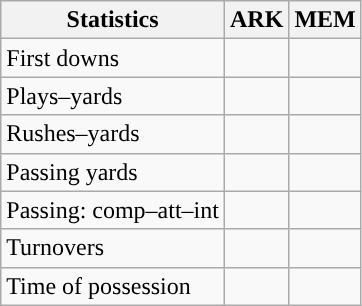<table class="wikitable" style="float:left">
<tr>
<th>Statistics</th>
<th>ARK</th>
<th>MEM</th>
</tr>
<tr>
<td>First downs</td>
<td></td>
<td></td>
</tr>
<tr>
<td>Plays–yards</td>
<td></td>
<td></td>
</tr>
<tr>
<td>Rushes–yards</td>
<td></td>
<td></td>
</tr>
<tr>
<td>Passing yards</td>
<td></td>
<td></td>
</tr>
<tr>
<td>Passing: comp–att–int</td>
<td></td>
<td></td>
</tr>
<tr>
<td>Turnovers</td>
<td></td>
<td></td>
</tr>
<tr>
<td>Time of possession</td>
<td></td>
<td></td>
</tr>
</table>
